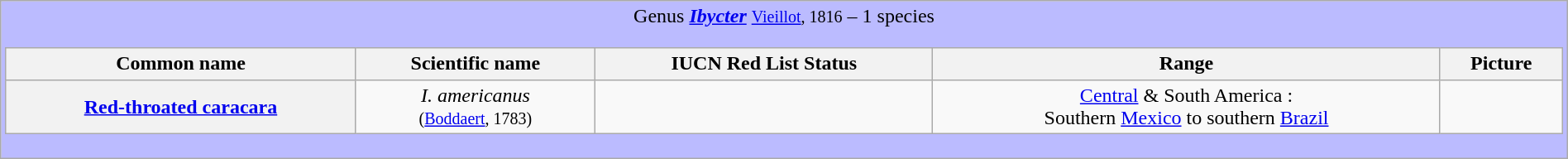<table class="wikitable" style="width:100%;text-align:center">
<tr>
<td colspan="100%" align="center" bgcolor="#BBBBFF">Genus <strong><em><a href='#'>Ibycter</a></em></strong> <small><a href='#'>Vieillot</a>, 1816</small> – 1 species<br><table class="wikitable sortable" style="width:100%;text-align:center">
<tr>
<th scope="col">Common name</th>
<th scope="col">Scientific name</th>
<th scope="col">IUCN Red List Status</th>
<th scope="col" class="unsortable">Range</th>
<th scope="col" class="unsortable">Picture</th>
</tr>
<tr>
<th scope="row"><a href='#'>Red-throated caracara</a></th>
<td><em>I. americanus</em> <br><small>(<a href='#'>Boddaert</a>, 1783)</small><br></td>
<td></td>
<td><a href='#'>Central</a> & South America :<br>Southern <a href='#'>Mexico</a> to southern <a href='#'>Brazil</a></td>
<td></td>
</tr>
</table>
</td>
</tr>
</table>
